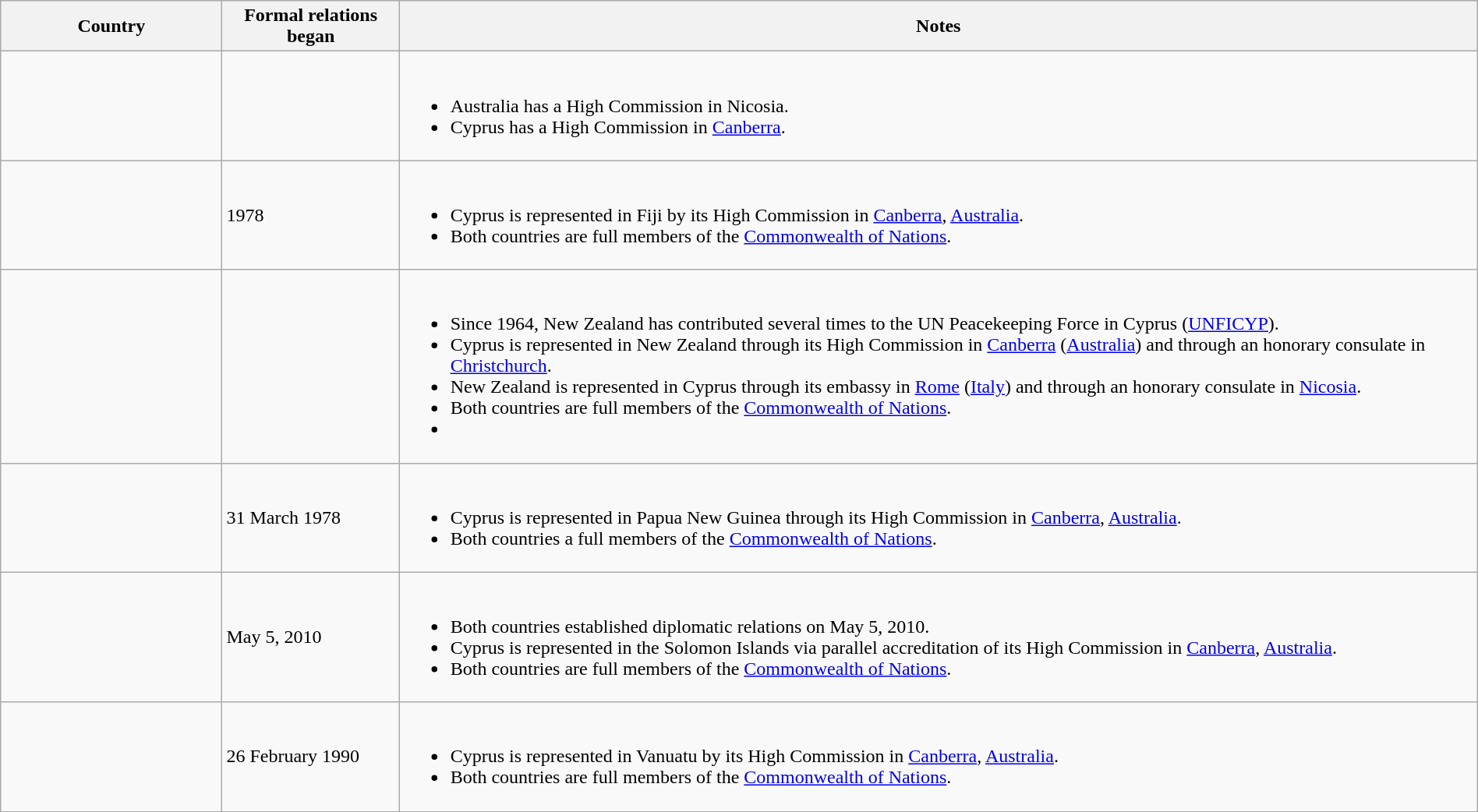<table class="wikitable sortable" border="1" style="width:100%; margin:auto;">
<tr>
<th width="15%">Country</th>
<th width="12%">Formal relations began</th>
<th>Notes</th>
</tr>
<tr -valign="top">
<td></td>
<td></td>
<td><br><ul><li>Australia has a High Commission in Nicosia.</li><li>Cyprus has a High Commission in <a href='#'>Canberra</a>.</li></ul></td>
</tr>
<tr -valign="top">
<td></td>
<td>1978</td>
<td><br><ul><li>Cyprus is represented in Fiji by its High Commission in <a href='#'>Canberra</a>, <a href='#'>Australia</a>.</li><li>Both countries are full members of the <a href='#'>Commonwealth of Nations</a>.</li></ul></td>
</tr>
<tr -valign="top">
<td></td>
<td></td>
<td><br><ul><li>Since 1964, New Zealand has contributed several times to the UN Peacekeeping Force in Cyprus (<a href='#'>UNFICYP</a>).</li><li>Cyprus is represented in New Zealand through its High Commission in <a href='#'>Canberra</a> (<a href='#'>Australia</a>) and through an honorary consulate in <a href='#'>Christchurch</a>.</li><li>New Zealand is represented in Cyprus through its embassy in <a href='#'>Rome</a> (<a href='#'>Italy</a>) and through an honorary consulate in <a href='#'>Nicosia</a>.</li><li>Both countries are full members of the <a href='#'>Commonwealth of Nations</a>.</li><li> </li></ul></td>
</tr>
<tr -valign="top">
<td></td>
<td>31 March 1978</td>
<td><br><ul><li>Cyprus is represented in Papua New Guinea through its High Commission in <a href='#'>Canberra</a>, <a href='#'>Australia</a>.</li><li>Both countries a full members of the <a href='#'>Commonwealth of Nations</a>.</li></ul></td>
</tr>
<tr -valign="top">
<td></td>
<td>May 5, 2010</td>
<td><br><ul><li>Both countries established diplomatic relations on May 5, 2010.</li><li>Cyprus is represented in the Solomon Islands via parallel accreditation of its High Commission in <a href='#'>Canberra</a>, <a href='#'>Australia</a>.</li><li>Both countries are full members of the <a href='#'>Commonwealth of Nations</a>.</li></ul></td>
</tr>
<tr -valign="top">
<td></td>
<td>26 February 1990</td>
<td><br><ul><li>Cyprus is represented in Vanuatu by its High Commission in <a href='#'>Canberra</a>, <a href='#'>Australia</a>.</li><li>Both countries are full members of the <a href='#'>Commonwealth of Nations</a>.</li></ul></td>
</tr>
</table>
